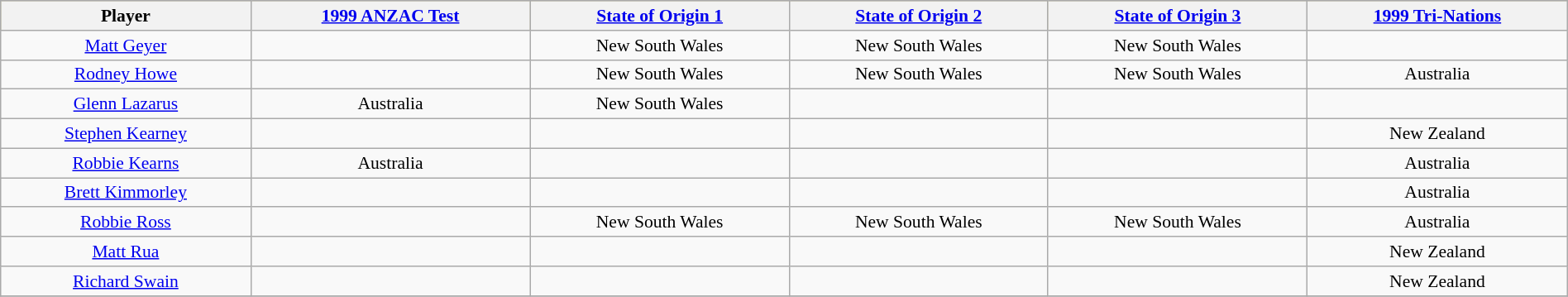<table class="wikitable"  style="width:100%; font-size:90%; text-align:center">
<tr style="background:#bdb76b;">
<th>Player</th>
<th><a href='#'>1999 ANZAC Test</a></th>
<th><a href='#'>State of Origin 1</a></th>
<th><a href='#'>State of Origin 2</a></th>
<th><a href='#'>State of Origin 3</a></th>
<th><a href='#'>1999 Tri-Nations</a></th>
</tr>
<tr style="text-align:center">
<td><a href='#'>Matt Geyer</a></td>
<td></td>
<td>New South Wales</td>
<td>New South Wales</td>
<td>New South Wales</td>
<td></td>
</tr>
<tr>
<td><a href='#'>Rodney Howe</a></td>
<td></td>
<td>New South Wales</td>
<td>New South Wales</td>
<td>New South Wales</td>
<td>Australia</td>
</tr>
<tr>
<td><a href='#'>Glenn Lazarus</a></td>
<td>Australia</td>
<td>New South Wales</td>
<td></td>
<td></td>
<td></td>
</tr>
<tr>
<td><a href='#'>Stephen Kearney</a></td>
<td></td>
<td></td>
<td></td>
<td></td>
<td>New Zealand</td>
</tr>
<tr>
<td><a href='#'>Robbie Kearns</a></td>
<td>Australia</td>
<td></td>
<td></td>
<td></td>
<td>Australia</td>
</tr>
<tr>
<td><a href='#'>Brett Kimmorley</a></td>
<td></td>
<td></td>
<td></td>
<td></td>
<td>Australia</td>
</tr>
<tr>
<td><a href='#'>Robbie Ross</a></td>
<td></td>
<td>New South Wales</td>
<td>New South Wales</td>
<td>New South Wales</td>
<td>Australia</td>
</tr>
<tr>
<td><a href='#'>Matt Rua</a></td>
<td></td>
<td></td>
<td></td>
<td></td>
<td>New Zealand</td>
</tr>
<tr>
<td><a href='#'>Richard Swain</a></td>
<td></td>
<td></td>
<td></td>
<td></td>
<td>New Zealand</td>
</tr>
<tr>
</tr>
</table>
